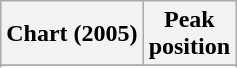<table class="wikitable sortable plainrowheaders">
<tr>
<th scope="col">Chart (2005)</th>
<th scope="col">Peak<br>position</th>
</tr>
<tr>
</tr>
<tr>
</tr>
<tr>
</tr>
</table>
